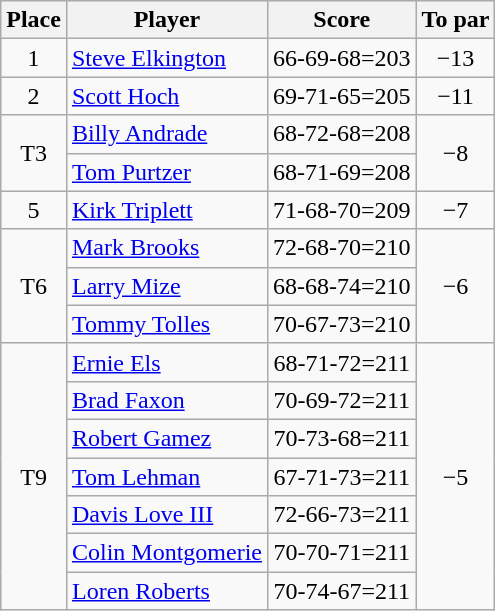<table class="wikitable">
<tr>
<th>Place</th>
<th>Player</th>
<th>Score</th>
<th>To par</th>
</tr>
<tr>
<td align=center>1</td>
<td> <a href='#'>Steve Elkington</a></td>
<td align=center>66-69-68=203</td>
<td align=center>−13</td>
</tr>
<tr>
<td align=center>2</td>
<td> <a href='#'>Scott Hoch</a></td>
<td align=center>69-71-65=205</td>
<td align=center>−11</td>
</tr>
<tr>
<td rowspan=2 align=center>T3</td>
<td> <a href='#'>Billy Andrade</a></td>
<td align=center>68-72-68=208</td>
<td rowspan=2  align=center>−8</td>
</tr>
<tr>
<td> <a href='#'>Tom Purtzer</a></td>
<td align=center>68-71-69=208</td>
</tr>
<tr>
<td align=center>5</td>
<td> <a href='#'>Kirk Triplett</a></td>
<td align=center>71-68-70=209</td>
<td align=center>−7</td>
</tr>
<tr>
<td rowspan=3 align=center>T6</td>
<td> <a href='#'>Mark Brooks</a></td>
<td align=center>72-68-70=210</td>
<td rowspan=3 align=center>−6</td>
</tr>
<tr>
<td> <a href='#'>Larry Mize</a></td>
<td align=center>68-68-74=210</td>
</tr>
<tr>
<td> <a href='#'>Tommy Tolles</a></td>
<td align=center>70-67-73=210</td>
</tr>
<tr>
<td rowspan=7 align=center>T9</td>
<td> <a href='#'>Ernie Els</a></td>
<td align=center>68-71-72=211</td>
<td rowspan=7 align=center>−5</td>
</tr>
<tr>
<td> <a href='#'>Brad Faxon</a></td>
<td align=center>70-69-72=211</td>
</tr>
<tr>
<td> <a href='#'>Robert Gamez</a></td>
<td align=center>70-73-68=211</td>
</tr>
<tr>
<td> <a href='#'>Tom Lehman</a></td>
<td align=center>67-71-73=211</td>
</tr>
<tr>
<td> <a href='#'>Davis Love III</a></td>
<td align=center>72-66-73=211</td>
</tr>
<tr>
<td> <a href='#'>Colin Montgomerie</a></td>
<td align=center>70-70-71=211</td>
</tr>
<tr>
<td> <a href='#'>Loren Roberts</a></td>
<td align=center>70-74-67=211</td>
</tr>
</table>
